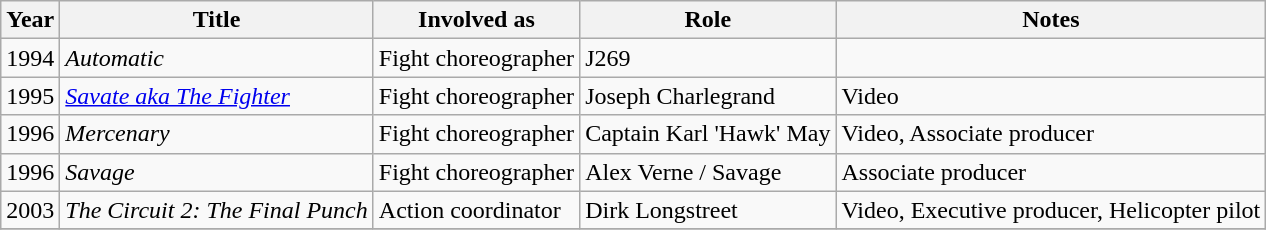<table class="wikitable sortable" style="margin-right: 0;">
<tr>
<th>Year</th>
<th>Title</th>
<th>Involved as</th>
<th>Role</th>
<th class = "unsortable">Notes</th>
</tr>
<tr>
<td>1994</td>
<td><em>Automatic</em></td>
<td>Fight choreographer</td>
<td>J269</td>
<td></td>
</tr>
<tr>
<td>1995</td>
<td><em><a href='#'>Savate aka The Fighter</a></em></td>
<td>Fight choreographer</td>
<td>Joseph Charlegrand</td>
<td>Video</td>
</tr>
<tr>
<td>1996</td>
<td><em>Mercenary</em></td>
<td>Fight choreographer</td>
<td>Captain Karl 'Hawk' May</td>
<td>Video, Associate producer</td>
</tr>
<tr>
<td>1996</td>
<td><em>Savage</em></td>
<td>Fight choreographer</td>
<td>Alex Verne / Savage</td>
<td>Associate producer</td>
</tr>
<tr>
<td>2003</td>
<td><em>The Circuit 2: The Final Punch</em></td>
<td>Action coordinator</td>
<td>Dirk Longstreet</td>
<td>Video, Executive producer, Helicopter pilot</td>
</tr>
<tr>
</tr>
</table>
